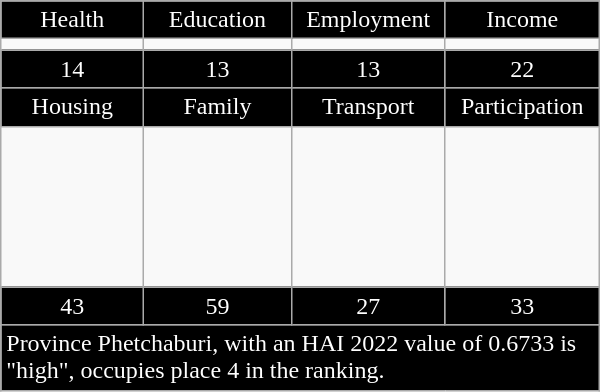<table class="wikitable floatright" style="width:400px;">
<tr>
<td style="text-align:center; width:100px; background:black; color:white;">Health</td>
<td style="text-align:center; width:100px; background:black; color:white;">Education</td>
<td style="text-align:center; width:100px; background:black; color:white;">Employment</td>
<td style="text-align:center; width:100px; background:black; color:white;">Income</td>
</tr>
<tr>
<td></td>
<td></td>
<td></td>
<td></td>
</tr>
<tr>
<td style="text-align:center; background:black; color:white;">14</td>
<td style="text-align:center; background:black; color:white;">13</td>
<td style="text-align:center; background:black; color:white;">13</td>
<td style="text-align:center; background:black; color:white;">22</td>
</tr>
<tr>
<td style="text-align:center; background:black; color:white;">Housing</td>
<td style="text-align:center; background:black; color:white;">Family</td>
<td style="text-align:center; background:black; color:white;">Transport</td>
<td style="text-align:center; background:black; color:white;">Participation</td>
</tr>
<tr>
<td style="height:100px;"></td>
<td></td>
<td></td>
<td></td>
</tr>
<tr>
<td style="text-align:center; background:black; color:white;">43</td>
<td style="text-align:center; background:black; color:white;">59</td>
<td style="text-align:center; background:black; color:white;">27</td>
<td style="text-align:center; background:black; color:white;">33</td>
</tr>
<tr>
<td colspan="4"; style="background:black; color:white;">Province Phetchaburi, with an HAI 2022 value of 0.6733 is "high", occupies place 4 in the ranking.</td>
</tr>
</table>
